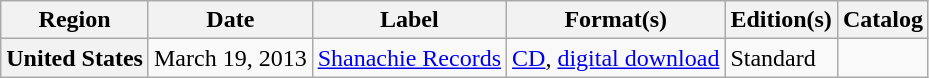<table class="wikitable plainrowheaders">
<tr>
<th scope="col">Region</th>
<th>Date</th>
<th>Label</th>
<th>Format(s)</th>
<th>Edition(s)</th>
<th>Catalog</th>
</tr>
<tr>
<th scope="row">United States</th>
<td>March 19, 2013</td>
<td><a href='#'>Shanachie Records</a></td>
<td><a href='#'>CD</a>, <a href='#'>digital download</a></td>
<td>Standard</td>
<td></td>
</tr>
</table>
